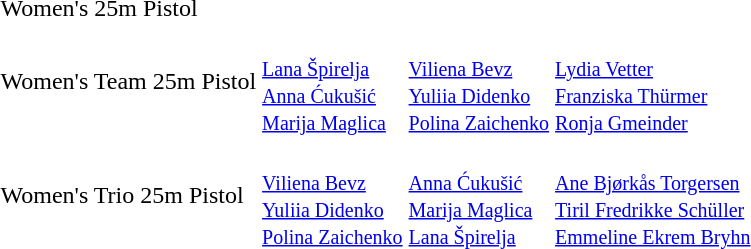<table>
<tr>
<td>Women's 25m Pistol</td>
<td></td>
<td></td>
<td></td>
</tr>
<tr>
<td>Women's Team 25m Pistol</td>
<td><br><small><a href='#'>Lana Špirelja</a><br><a href='#'>Anna Ćukušić</a><br><a href='#'>Marija Maglica</a></small></td>
<td><br><small><a href='#'>Viliena Bevz</a><br><a href='#'>Yuliia Didenko</a><br><a href='#'>Polina Zaichenko</a></small></td>
<td><br><small><a href='#'>Lydia Vetter</a><br><a href='#'>Franziska Thürmer</a><br><a href='#'>Ronja Gmeinder</a></small></td>
</tr>
<tr>
<td>Women's Trio 25m Pistol</td>
<td><br><small><a href='#'>Viliena Bevz</a><br><a href='#'>Yuliia Didenko</a><br><a href='#'>Polina Zaichenko</a></small></td>
<td><br><small><a href='#'>Anna Ćukušić</a><br><a href='#'>Marija Maglica</a><br><a href='#'>Lana Špirelja</a></small></td>
<td><br><small><a href='#'>Ane Bjørkås Torgersen</a><br><a href='#'>Tiril Fredrikke Schüller</a><br><a href='#'>Emmeline Ekrem Bryhn</a></small></td>
</tr>
</table>
